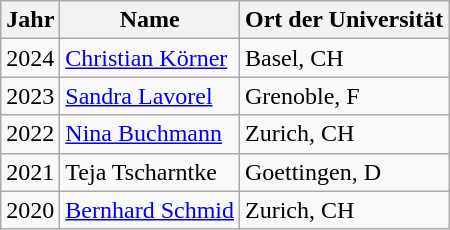<table class="wikitable">
<tr>
<th>Jahr</th>
<th>Name</th>
<th>Ort der Universität</th>
</tr>
<tr>
<td>2024</td>
<td><a href='#'>Christian Körner</a></td>
<td>Basel, CH</td>
</tr>
<tr>
<td>2023</td>
<td><a href='#'>Sandra Lavorel</a></td>
<td>Grenoble, F</td>
</tr>
<tr>
<td>2022</td>
<td><a href='#'>Nina Buchmann</a></td>
<td>Zurich, CH</td>
</tr>
<tr>
<td>2021</td>
<td>Teja Tscharntke</td>
<td>Goettingen, D</td>
</tr>
<tr>
<td>2020</td>
<td><a href='#'>Bernhard Schmid</a></td>
<td>Zurich, CH</td>
</tr>
</table>
